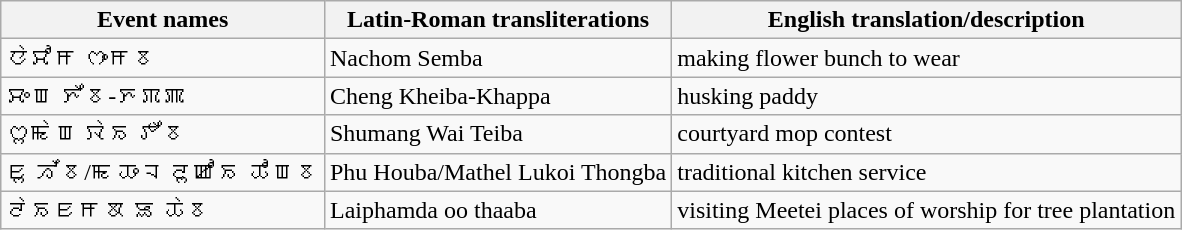<table class="wikitable">
<tr>
<th>Event names</th>
<th>Latin-Roman transliterations</th>
<th>English translation/description</th>
</tr>
<tr>
<td>ꯅꯥꯆꯣꯝ ꯁꯦꯝꯕ</td>
<td>Nachom Semba</td>
<td>making flower bunch to wear</td>
</tr>
<tr>
<td>ꯆꯦꯡ ꯈꯩꯕ-ꯈꯞꯄ</td>
<td>Cheng Kheiba-Khappa</td>
<td>husking paddy</td>
</tr>
<tr>
<td>ꯁꯨꯃꯥꯡ ꯋꯥꯢ ꯇꯩꯕ</td>
<td>Shumang Wai Teiba</td>
<td>courtyard mop contest</td>
</tr>
<tr>
<td>ꯐꯨ ꯍꯧꯕ/ꯃꯊꯦꯜ ꯂꯨꯀꯣꯢ ꯊꯣꯡꯕ</td>
<td>Phu Houba/Mathel Lukoi Thongba</td>
<td>traditional kitchen service</td>
</tr>
<tr>
<td>ꯂꯥꯢꯐꯝꯗ ꯎ ꯊꯥꯕ</td>
<td>Laiphamda oo thaaba</td>
<td>visiting Meetei places of worship for tree plantation</td>
</tr>
</table>
